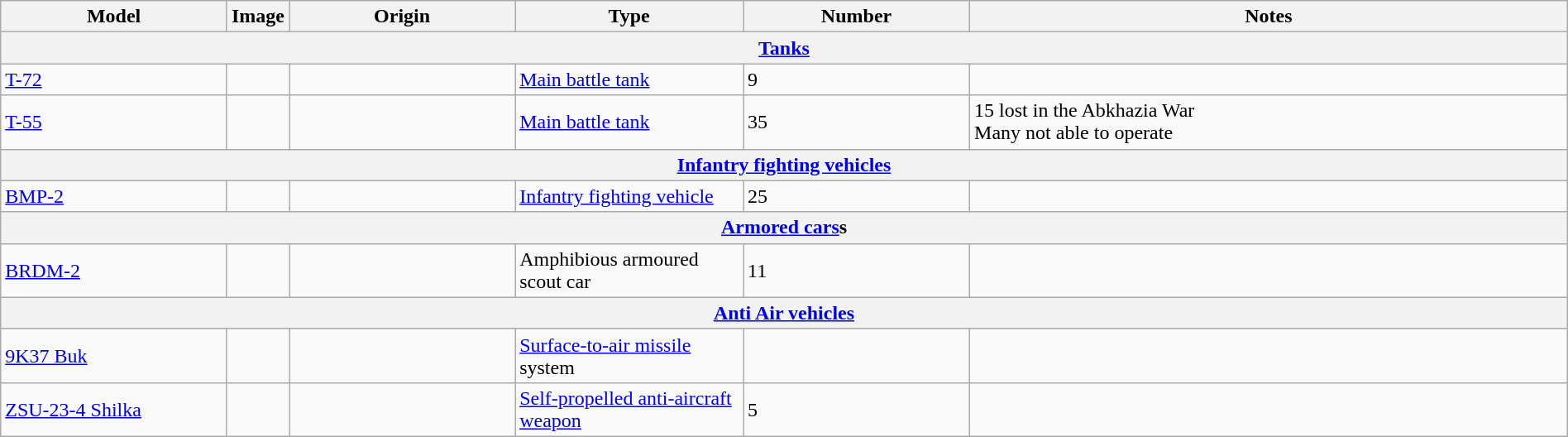<table class="wikitable" style="width:100%;">
<tr>
<th style="width:15%;">Model</th>
<th style="width:0;">Image</th>
<th style="width:15%;">Origin</th>
<th style="width:15%;">Type</th>
<th style="width:15%;">Number</th>
<th style="width:40%;">Notes</th>
</tr>
<tr>
<th colspan="6" style="align: center;"><a href='#'>Tanks</a></th>
</tr>
<tr>
<td><a href='#'>T-72</a></td>
<td></td>
<td><br></td>
<td><a href='#'>Main battle tank</a></td>
<td>9</td>
<td></td>
</tr>
<tr>
<td><a href='#'>T-55</a></td>
<td></td>
<td></td>
<td><a href='#'>Main battle tank</a></td>
<td>35</td>
<td>15 lost in the Abkhazia War<br>Many not able to operate</td>
</tr>
<tr>
<th style="align: center;" colspan=7><a href='#'>Infantry fighting vehicles</a></th>
</tr>
<tr>
<td><a href='#'>BMP-2</a></td>
<td></td>
<td><br></td>
<td><a href='#'>Infantry fighting vehicle</a></td>
<td>25</td>
<td></td>
</tr>
<tr>
<th style="align: center;" colspan=7><a href='#'>Armored cars</a>s</th>
</tr>
<tr>
<td><a href='#'>BRDM-2</a></td>
<td></td>
<td></td>
<td>Amphibious armoured scout car</td>
<td>11</td>
<td></td>
</tr>
<tr>
<th style="align: center;" colspan="7"><a href='#'>Anti Air vehicles</a></th>
</tr>
<tr>
<td><a href='#'>9K37 Buk</a></td>
<td></td>
<td><br></td>
<td><a href='#'>Surface-to-air missile</a> system</td>
<td></td>
<td></td>
</tr>
<tr>
<td><a href='#'>ZSU-23-4 Shilka</a></td>
<td></td>
<td><br></td>
<td><a href='#'>Self-propelled anti-aircraft weapon</a></td>
<td>5</td>
<td></td>
</tr>
</table>
